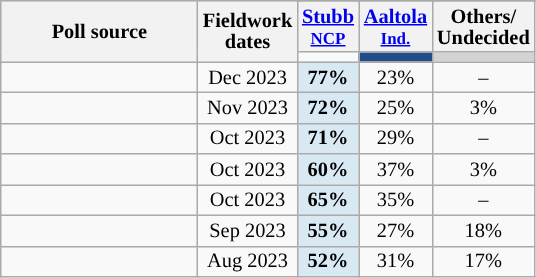<table class="wikitable mw-collapsible mw-collapsed" style="text-align:center;font-size:85%;line-height:14px;">
<tr bgcolor="lightgray">
<th rowspan="3" style="width:125px;">Poll source</th>
<th rowspan="3">Fieldwork<br>dates</th>
</tr>
<tr>
<th><a href='#'>Stubb</a><br><small><a href='#'>NCP</a></small></th>
<th><a href='#'>Aaltola</a><br><small><a href='#'>Ind.</a></small></th>
<th>Others/<br>Undecided</th>
</tr>
<tr>
<td></td>
<td bgcolor="#214E89"></td>
<td bgcolor="lightgray"></td>
</tr>
<tr>
<td></td>
<td>Dec 2023</td>
<td style="background:#D9E9F4;"><strong>77%</strong></td>
<td>23%</td>
<td>–</td>
</tr>
<tr>
<td></td>
<td>Nov 2023</td>
<td style="background:#D9E9F4;"><strong>72%</strong></td>
<td>25%</td>
<td>3%</td>
</tr>
<tr>
<td></td>
<td>Oct 2023</td>
<td style="background:#D9E9F4;"><strong>71%</strong></td>
<td>29%</td>
<td>–</td>
</tr>
<tr>
<td></td>
<td>Oct 2023</td>
<td style="background:#D9E9F4;"><strong>60%</strong></td>
<td>37%</td>
<td>3%</td>
</tr>
<tr>
<td></td>
<td>Oct 2023</td>
<td style="background:#D9E9F4;"><strong>65%</strong></td>
<td>35%</td>
<td>–</td>
</tr>
<tr>
<td></td>
<td>Sep 2023</td>
<td style="background:#D9E9F4;"><strong>55%</strong></td>
<td>27%</td>
<td>18%</td>
</tr>
<tr>
<td></td>
<td>Aug 2023</td>
<td style="background:#D9E9F4;"><strong>52%</strong></td>
<td>31%</td>
<td>17%</td>
</tr>
</table>
